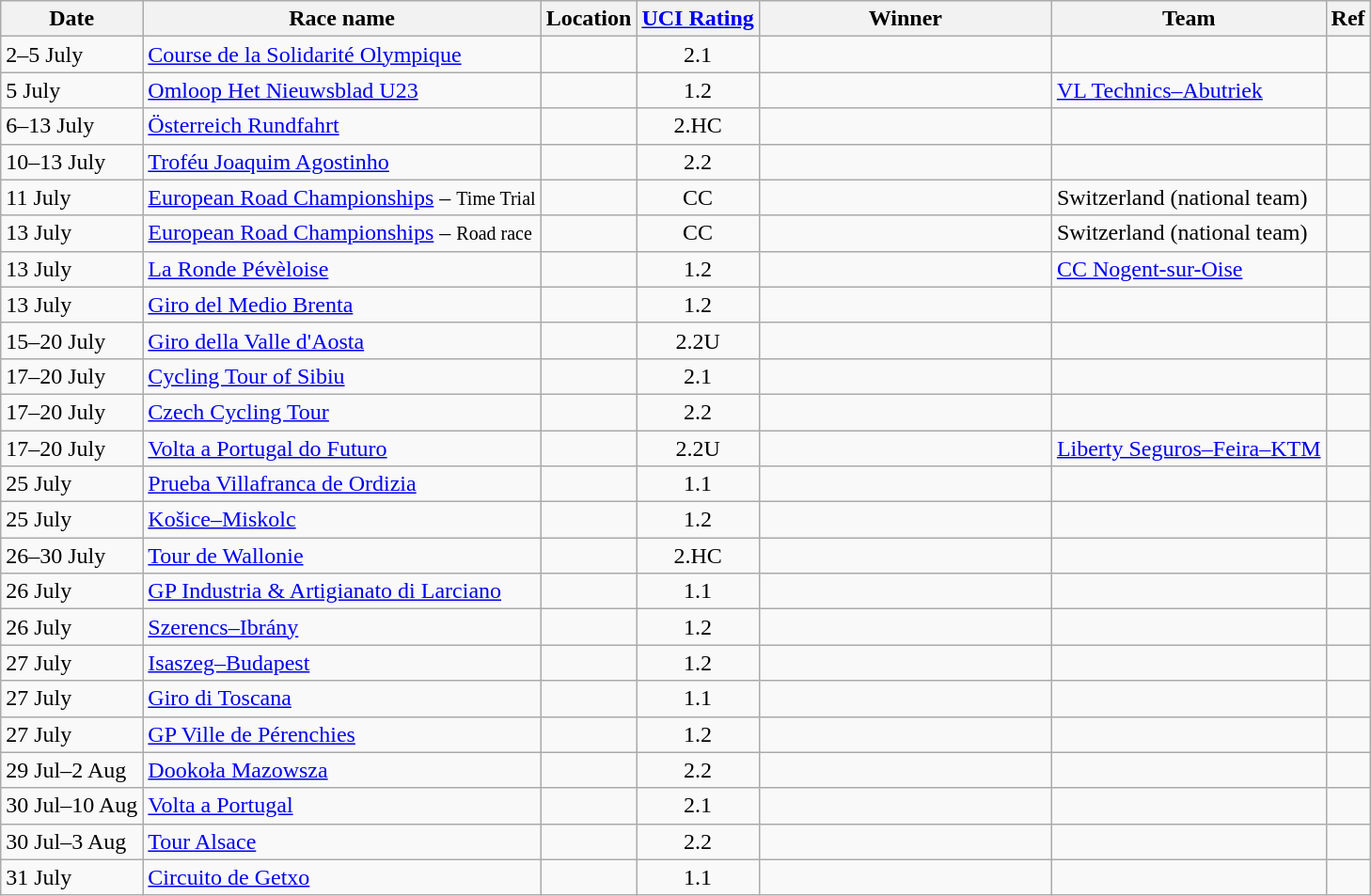<table class="wikitable sortable">
<tr>
<th>Date</th>
<th>Race name</th>
<th>Location</th>
<th><a href='#'>UCI Rating</a></th>
<th width=200px>Winner</th>
<th>Team</th>
<th>Ref</th>
</tr>
<tr>
<td>2–5 July</td>
<td><a href='#'>Course de la Solidarité Olympique</a></td>
<td></td>
<td align=center>2.1</td>
<td></td>
<td></td>
<td align=center></td>
</tr>
<tr>
<td>5 July</td>
<td><a href='#'>Omloop Het Nieuwsblad U23</a></td>
<td></td>
<td align=center>1.2</td>
<td></td>
<td><a href='#'>VL Technics–Abutriek</a></td>
<td align=center></td>
</tr>
<tr>
<td>6–13 July</td>
<td><a href='#'>Österreich Rundfahrt</a></td>
<td></td>
<td align=center>2.HC</td>
<td></td>
<td></td>
<td align=center></td>
</tr>
<tr>
<td>10–13 July</td>
<td><a href='#'>Troféu Joaquim Agostinho</a></td>
<td></td>
<td align=center>2.2</td>
<td></td>
<td></td>
<td align=center></td>
</tr>
<tr>
<td>11 July</td>
<td><a href='#'>European Road Championships</a> – <small>Time Trial</small></td>
<td></td>
<td align=center>CC</td>
<td></td>
<td>Switzerland (national team)</td>
<td align=center></td>
</tr>
<tr>
<td>13 July</td>
<td><a href='#'>European Road Championships</a> – <small>Road race</small></td>
<td></td>
<td align=center>CC</td>
<td></td>
<td>Switzerland (national team)</td>
<td align=center></td>
</tr>
<tr>
<td>13 July</td>
<td><a href='#'>La Ronde Pévèloise</a></td>
<td></td>
<td align=center>1.2</td>
<td></td>
<td><a href='#'>CC Nogent-sur-Oise</a></td>
<td align=center></td>
</tr>
<tr>
<td>13 July</td>
<td><a href='#'>Giro del Medio Brenta</a></td>
<td></td>
<td align=center>1.2</td>
<td></td>
<td></td>
<td align=center></td>
</tr>
<tr>
<td>15–20 July</td>
<td><a href='#'>Giro della Valle d'Aosta</a></td>
<td></td>
<td align=center>2.2U</td>
<td></td>
<td></td>
<td align=center></td>
</tr>
<tr>
<td>17–20 July</td>
<td><a href='#'>Cycling Tour of Sibiu</a></td>
<td></td>
<td align=center>2.1</td>
<td></td>
<td></td>
<td align=center></td>
</tr>
<tr>
<td>17–20 July</td>
<td><a href='#'>Czech Cycling Tour</a></td>
<td></td>
<td align=center>2.2</td>
<td></td>
<td></td>
<td align=center></td>
</tr>
<tr>
<td>17–20 July</td>
<td><a href='#'>Volta a Portugal do Futuro</a></td>
<td></td>
<td align=center>2.2U</td>
<td></td>
<td><a href='#'>Liberty Seguros–Feira–KTM</a></td>
<td align=center></td>
</tr>
<tr>
<td>25 July</td>
<td><a href='#'>Prueba Villafranca de Ordizia</a></td>
<td></td>
<td align=center>1.1</td>
<td></td>
<td></td>
<td align=center></td>
</tr>
<tr>
<td>25 July</td>
<td><a href='#'>Košice–Miskolc</a></td>
<td></td>
<td align=center>1.2</td>
<td></td>
<td></td>
<td align=center></td>
</tr>
<tr>
<td>26–30 July</td>
<td><a href='#'>Tour de Wallonie</a></td>
<td></td>
<td align=center>2.HC</td>
<td></td>
<td></td>
<td align=center></td>
</tr>
<tr>
<td>26 July</td>
<td><a href='#'>GP Industria & Artigianato di Larciano</a></td>
<td></td>
<td align=center>1.1</td>
<td></td>
<td></td>
<td align=center></td>
</tr>
<tr>
<td>26 July</td>
<td><a href='#'>Szerencs–Ibrány</a></td>
<td></td>
<td align=center>1.2</td>
<td></td>
<td></td>
<td align=center></td>
</tr>
<tr>
<td>27 July</td>
<td><a href='#'>Isaszeg–Budapest</a></td>
<td></td>
<td align=center>1.2</td>
<td></td>
<td></td>
<td align=center></td>
</tr>
<tr>
<td>27 July</td>
<td><a href='#'>Giro di Toscana</a></td>
<td></td>
<td align=center>1.1</td>
<td></td>
<td></td>
<td align=center></td>
</tr>
<tr>
<td>27 July</td>
<td><a href='#'>GP Ville de Pérenchies</a></td>
<td></td>
<td align=center>1.2</td>
<td></td>
<td></td>
<td align=center></td>
</tr>
<tr>
<td>29 Jul–2 Aug</td>
<td><a href='#'>Dookoła Mazowsza</a></td>
<td></td>
<td align=center>2.2</td>
<td></td>
<td></td>
<td align=center></td>
</tr>
<tr>
<td>30 Jul–10 Aug</td>
<td><a href='#'>Volta a Portugal</a></td>
<td></td>
<td align=center>2.1</td>
<td></td>
<td></td>
<td align=center></td>
</tr>
<tr>
<td>30 Jul–3 Aug</td>
<td><a href='#'>Tour Alsace</a></td>
<td></td>
<td align=center>2.2</td>
<td></td>
<td></td>
<td align=center></td>
</tr>
<tr>
<td>31 July</td>
<td><a href='#'>Circuito de Getxo</a></td>
<td></td>
<td align=center>1.1</td>
<td></td>
<td></td>
<td align=center></td>
</tr>
</table>
